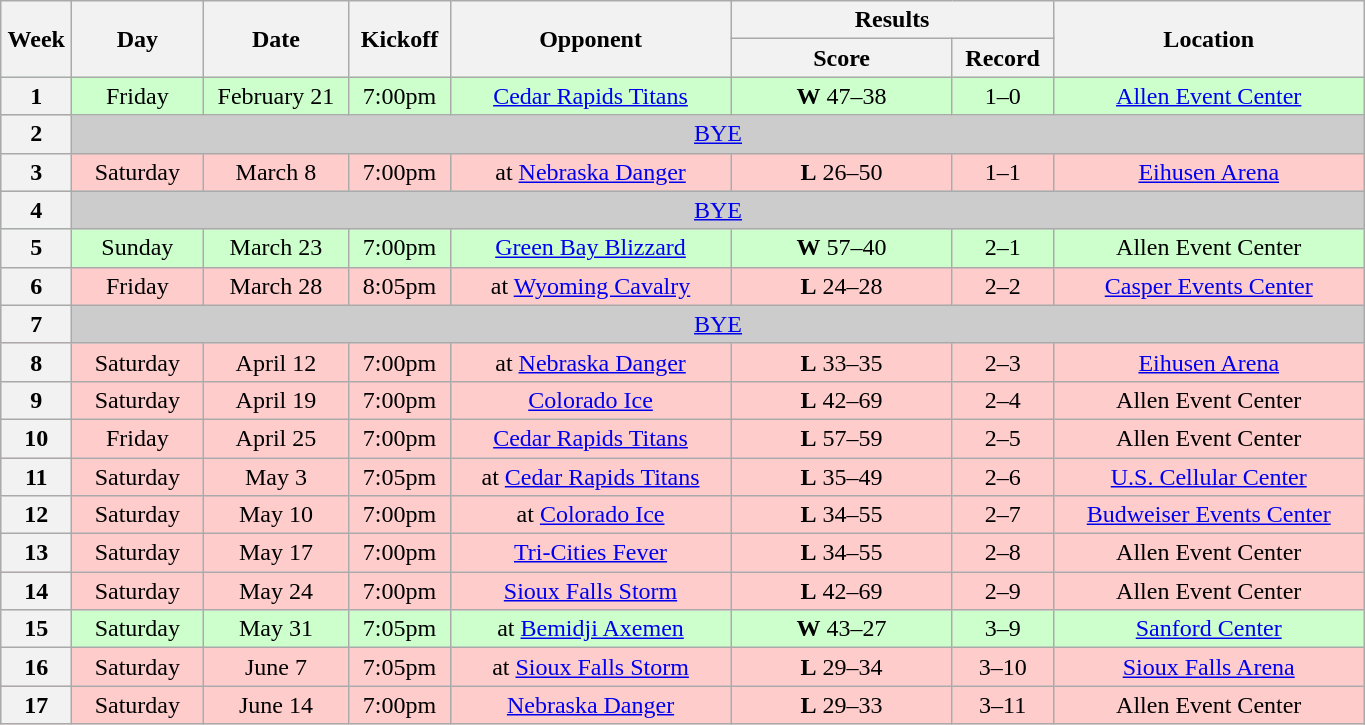<table class="wikitable">
<tr>
<th rowspan="2" width="40">Week</th>
<th rowspan="2" width="80">Day</th>
<th rowspan="2" width="90">Date</th>
<th rowspan="2" width="60">Kickoff</th>
<th rowspan="2" width="180">Opponent</th>
<th colspan="2" width="200">Results</th>
<th rowspan="2" width="200">Location</th>
</tr>
<tr>
<th width="140">Score</th>
<th width="60">Record</th>
</tr>
<tr align="center" bgcolor="#CCFFCC">
<th>1</th>
<td>Friday</td>
<td>February 21</td>
<td>7:00pm</td>
<td><a href='#'>Cedar Rapids Titans</a></td>
<td><strong>W</strong> 47–38</td>
<td>1–0</td>
<td><a href='#'>Allen Event Center</a></td>
</tr>
<tr align="center" bgcolor="#CCCCCC">
<th>2</th>
<td colSpan=7><a href='#'>BYE</a></td>
</tr>
<tr align="center" bgcolor="#FFCCCC">
<th>3</th>
<td>Saturday</td>
<td>March 8</td>
<td>7:00pm</td>
<td>at <a href='#'>Nebraska Danger</a></td>
<td><strong>L</strong> 26–50</td>
<td>1–1</td>
<td><a href='#'>Eihusen Arena</a></td>
</tr>
<tr align="center" bgcolor="#CCCCCC">
<th>4</th>
<td colSpan=7><a href='#'>BYE</a></td>
</tr>
<tr align="center" bgcolor="#CCFFCC">
<th>5</th>
<td>Sunday</td>
<td>March 23</td>
<td>7:00pm</td>
<td><a href='#'>Green Bay Blizzard</a></td>
<td><strong>W</strong> 57–40</td>
<td>2–1</td>
<td>Allen Event Center</td>
</tr>
<tr align="center" bgcolor="#FFCCCC">
<th>6</th>
<td>Friday</td>
<td>March 28</td>
<td>8:05pm</td>
<td>at <a href='#'>Wyoming Cavalry</a></td>
<td><strong>L</strong> 24–28</td>
<td>2–2</td>
<td><a href='#'>Casper Events Center</a></td>
</tr>
<tr align="center" bgcolor="#CCCCCC">
<th>7</th>
<td colSpan=7><a href='#'>BYE</a></td>
</tr>
<tr align="center" bgcolor="#FFCCCC">
<th>8</th>
<td>Saturday</td>
<td>April 12</td>
<td>7:00pm</td>
<td>at <a href='#'>Nebraska Danger</a></td>
<td><strong>L</strong> 33–35</td>
<td>2–3</td>
<td><a href='#'>Eihusen Arena</a></td>
</tr>
<tr align="center" bgcolor="#FFCCCC">
<th>9</th>
<td>Saturday</td>
<td>April 19</td>
<td>7:00pm</td>
<td><a href='#'>Colorado Ice</a></td>
<td><strong>L</strong> 42–69</td>
<td>2–4</td>
<td>Allen Event Center</td>
</tr>
<tr align="center" bgcolor="#FFCCCC">
<th>10</th>
<td>Friday</td>
<td>April 25</td>
<td>7:00pm</td>
<td><a href='#'>Cedar Rapids Titans</a></td>
<td><strong>L</strong> 57–59</td>
<td>2–5</td>
<td>Allen Event Center</td>
</tr>
<tr align="center" bgcolor="#FFCCCC">
<th>11</th>
<td>Saturday</td>
<td>May 3</td>
<td>7:05pm</td>
<td>at <a href='#'>Cedar Rapids Titans</a></td>
<td><strong>L</strong> 35–49</td>
<td>2–6</td>
<td><a href='#'>U.S. Cellular Center</a></td>
</tr>
<tr align="center" bgcolor="#FFCCCC">
<th>12</th>
<td>Saturday</td>
<td>May 10</td>
<td>7:00pm</td>
<td>at <a href='#'>Colorado Ice</a></td>
<td><strong>L</strong> 34–55</td>
<td>2–7</td>
<td><a href='#'>Budweiser Events Center</a></td>
</tr>
<tr align="center" bgcolor="#FFCCCC">
<th>13</th>
<td>Saturday</td>
<td>May 17</td>
<td>7:00pm</td>
<td><a href='#'>Tri-Cities Fever</a></td>
<td><strong>L</strong> 34–55</td>
<td>2–8</td>
<td>Allen Event Center</td>
</tr>
<tr align="center" bgcolor="#FFCCCC">
<th>14</th>
<td>Saturday</td>
<td>May 24</td>
<td>7:00pm</td>
<td><a href='#'>Sioux Falls Storm</a></td>
<td><strong>L</strong> 42–69</td>
<td>2–9</td>
<td>Allen Event Center</td>
</tr>
<tr align="center" bgcolor="#CCFFCC">
<th>15</th>
<td>Saturday</td>
<td>May 31</td>
<td>7:05pm</td>
<td>at <a href='#'>Bemidji Axemen</a></td>
<td><strong>W</strong> 43–27</td>
<td>3–9</td>
<td><a href='#'>Sanford Center</a></td>
</tr>
<tr align="center" bgcolor="#FFCCCC">
<th>16</th>
<td>Saturday</td>
<td>June 7</td>
<td>7:05pm</td>
<td>at <a href='#'>Sioux Falls Storm</a></td>
<td><strong>L</strong> 29–34</td>
<td>3–10</td>
<td><a href='#'>Sioux Falls Arena</a></td>
</tr>
<tr align="center" bgcolor="#FFCCCC">
<th>17</th>
<td>Saturday</td>
<td>June 14</td>
<td>7:00pm</td>
<td><a href='#'>Nebraska Danger</a></td>
<td><strong>L</strong> 29–33</td>
<td>3–11</td>
<td>Allen Event Center</td>
</tr>
</table>
